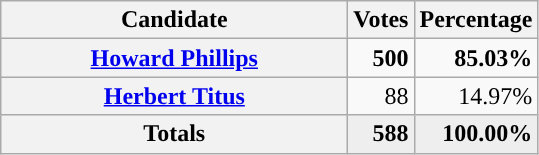<table class="wikitable plainrowheaders" style="text-align:right;" border="1">
<tr>
<th scope="col" style="width:14em;">Candidate</th>
<th scope="col">Votes</th>
<th scope="col">Percentage</th>
</tr>
<tr>
<th scope="row"><a href='#'>Howard Phillips</a></th>
<td><strong>500</strong></td>
<td><strong>85.03%</strong></td>
</tr>
<tr>
<th scope="row"><a href='#'>Herbert Titus</a></th>
<td>88</td>
<td>14.97%</td>
</tr>
<tr style="background:#eee;">
<th scope="row"><strong>Totals</strong></th>
<td><strong>588</strong></td>
<td><strong>100.00%</strong></td>
</tr>
</table>
